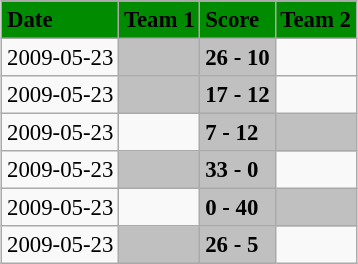<table class="wikitable" style="margin:0.5em auto; font-size:95%">
<tr bgcolor="#008B00">
<td><strong>Date</strong></td>
<td><strong>Team 1</strong></td>
<td><strong>Score</strong></td>
<td><strong>Team 2</strong></td>
</tr>
<tr>
<td>2009-05-23</td>
<td bgcolor="silver"><strong></strong></td>
<td bgcolor="silver"><strong>26 - 10</strong></td>
<td></td>
</tr>
<tr>
<td>2009-05-23</td>
<td bgcolor="silver"><strong></strong></td>
<td bgcolor="silver"><strong>17 - 12</strong></td>
<td></td>
</tr>
<tr>
<td>2009-05-23</td>
<td></td>
<td bgcolor="silver"><strong>7 - 12</strong></td>
<td bgcolor="silver"><strong></strong></td>
</tr>
<tr>
<td>2009-05-23</td>
<td bgcolor="silver"><strong></strong></td>
<td bgcolor="silver"><strong>33 - 0</strong></td>
<td></td>
</tr>
<tr>
<td>2009-05-23</td>
<td></td>
<td bgcolor="silver"><strong>0 - 40</strong></td>
<td bgcolor="silver"><strong></strong></td>
</tr>
<tr>
<td>2009-05-23</td>
<td bgcolor="silver"><strong></strong></td>
<td bgcolor="silver"><strong>26 - 5</strong></td>
<td></td>
</tr>
</table>
